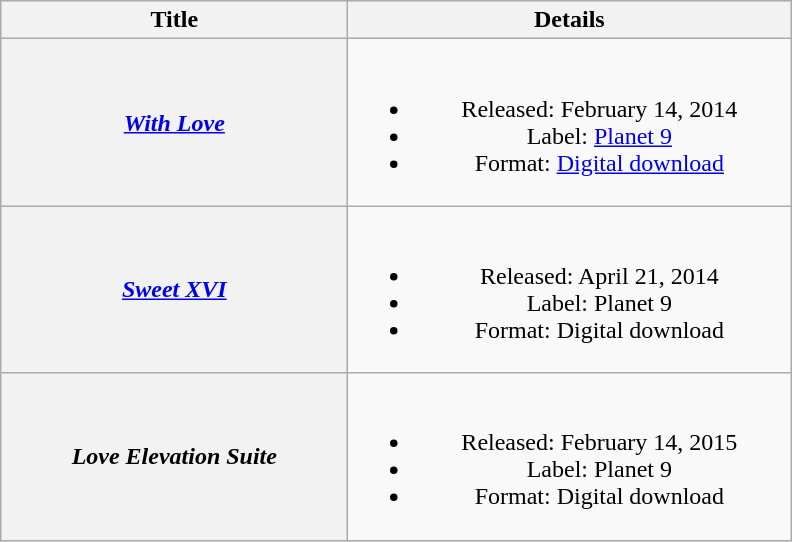<table class="wikitable plainrowheaders" style="text-align:center;">
<tr>
<th scope="col" style="width:14em;">Title</th>
<th scope="col" style="width:18em;">Details</th>
</tr>
<tr>
<th scope="row"><em><a href='#'>With Love</a></em></th>
<td><br><ul><li>Released: February 14, 2014</li><li>Label: <a href='#'>Planet 9</a></li><li>Format: <a href='#'>Digital download</a></li></ul></td>
</tr>
<tr>
<th scope="row"><em><a href='#'>Sweet XVI</a></em></th>
<td><br><ul><li>Released: April 21, 2014</li><li>Label: Planet 9</li><li>Format: Digital download</li></ul></td>
</tr>
<tr>
<th scope="row"><em>Love Elevation Suite</em></th>
<td><br><ul><li>Released: February 14, 2015</li><li>Label: Planet 9</li><li>Format: Digital download</li></ul></td>
</tr>
</table>
